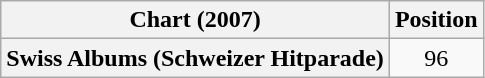<table class="wikitable plainrowheaders" style="text-align:center">
<tr>
<th scope="col">Chart (2007)</th>
<th scope="col">Position</th>
</tr>
<tr>
<th scope="row">Swiss Albums (Schweizer Hitparade)</th>
<td>96</td>
</tr>
</table>
